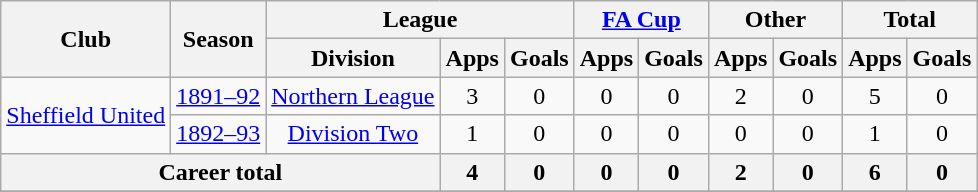<table class=wikitable style="text-align:center">
<tr>
<th rowspan="2">Club</th>
<th rowspan="2">Season</th>
<th colspan="3">League</th>
<th colspan="2"><a href='#'>FA Cup</a></th>
<th colspan="2">Other</th>
<th colspan="2">Total</th>
</tr>
<tr>
<th>Division</th>
<th>Apps</th>
<th>Goals</th>
<th>Apps</th>
<th>Goals</th>
<th>Apps</th>
<th>Goals</th>
<th>Apps</th>
<th>Goals</th>
</tr>
<tr>
<td rowspan="2"><a href='#'>Sheffield United</a></td>
<td><a href='#'>1891–92</a></td>
<td><a href='#'>Northern League</a></td>
<td>3</td>
<td>0</td>
<td>0</td>
<td>0</td>
<td>2</td>
<td>0</td>
<td>5</td>
<td>0</td>
</tr>
<tr>
<td><a href='#'>1892–93</a></td>
<td><a href='#'>Division Two</a></td>
<td>1</td>
<td>0</td>
<td>0</td>
<td>0</td>
<td>0</td>
<td>0</td>
<td>1</td>
<td>0</td>
</tr>
<tr>
<th colspan="3">Career total</th>
<th>4</th>
<th>0</th>
<th>0</th>
<th>0</th>
<th>2</th>
<th>0</th>
<th>6</th>
<th>0</th>
</tr>
<tr>
</tr>
</table>
